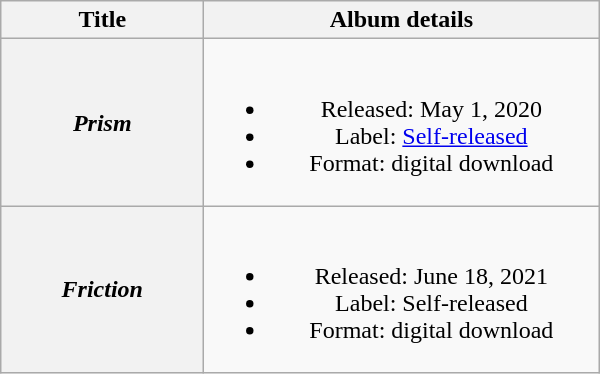<table class="wikitable plainrowheaders" style="text-align:center;">
<tr>
<th scope="col" style="width:8em;">Title</th>
<th scope="col" style="width:16em;">Album details</th>
</tr>
<tr>
<th scope="row"><em>Prism</em></th>
<td><br><ul><li>Released: May 1, 2020</li><li>Label: <a href='#'>Self-released</a></li><li>Format: digital download</li></ul></td>
</tr>
<tr>
<th scope="row"><em>Friction</em></th>
<td><br><ul><li>Released: June 18, 2021</li><li>Label: Self-released</li><li>Format: digital download</li></ul></td>
</tr>
</table>
